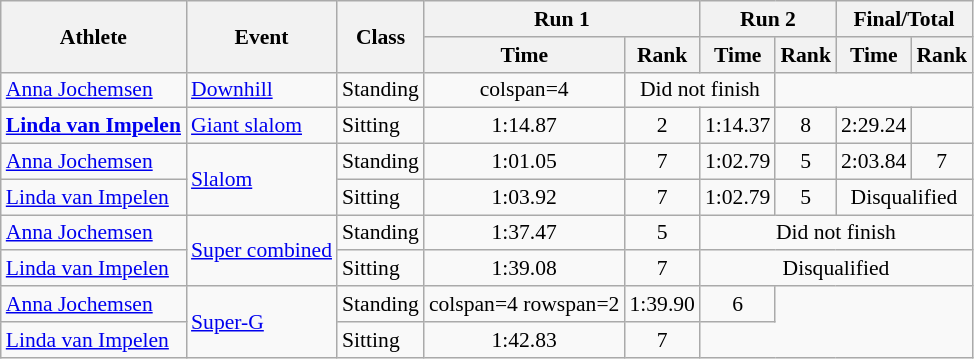<table class="wikitable" style="font-size:90%">
<tr>
<th rowspan="2">Athlete</th>
<th rowspan="2">Event</th>
<th rowspan="2">Class</th>
<th colspan="2">Run 1</th>
<th colspan="2">Run 2</th>
<th colspan="2">Final/Total</th>
</tr>
<tr>
<th>Time</th>
<th>Rank</th>
<th>Time</th>
<th>Rank</th>
<th>Time</th>
<th>Rank</th>
</tr>
<tr align=center>
<td align=left><a href='#'>Anna Jochemsen</a></td>
<td align=left><a href='#'>Downhill</a></td>
<td align=left>Standing</td>
<td>colspan=4 </td>
<td colspan=2>Did not finish</td>
</tr>
<tr align=center>
<td align=left><strong><a href='#'>Linda van Impelen</a></strong></td>
<td align=left><a href='#'>Giant slalom</a></td>
<td align=left>Sitting</td>
<td>1:14.87</td>
<td>2</td>
<td>1:14.37</td>
<td>8</td>
<td>2:29.24</td>
<td></td>
</tr>
<tr align=center>
<td align=left><a href='#'>Anna Jochemsen</a></td>
<td align=left rowspan=2><a href='#'>Slalom</a></td>
<td align=left>Standing</td>
<td>1:01.05</td>
<td>7</td>
<td>1:02.79</td>
<td>5</td>
<td>2:03.84</td>
<td>7</td>
</tr>
<tr align=center>
<td align=left><a href='#'>Linda van Impelen</a></td>
<td align=left>Sitting</td>
<td>1:03.92</td>
<td>7</td>
<td>1:02.79</td>
<td>5</td>
<td colspan=4>Disqualified</td>
</tr>
<tr align=center>
<td align=left><a href='#'>Anna Jochemsen</a></td>
<td align=left rowspan=2><a href='#'>Super combined</a></td>
<td align=left>Standing</td>
<td>1:37.47</td>
<td>5</td>
<td colspan=4>Did not finish</td>
</tr>
<tr align=center>
<td align=left><a href='#'>Linda van Impelen</a></td>
<td align=left>Sitting</td>
<td>1:39.08</td>
<td>7</td>
<td colspan=4>Disqualified</td>
</tr>
<tr align=center>
<td align=left><a href='#'>Anna Jochemsen</a></td>
<td align=left rowspan=2><a href='#'>Super-G</a></td>
<td align=left>Standing</td>
<td>colspan=4 rowspan=2 </td>
<td>1:39.90</td>
<td>6</td>
</tr>
<tr align=center>
<td align=left><a href='#'>Linda van Impelen</a></td>
<td align=left>Sitting</td>
<td>1:42.83</td>
<td>7</td>
</tr>
</table>
